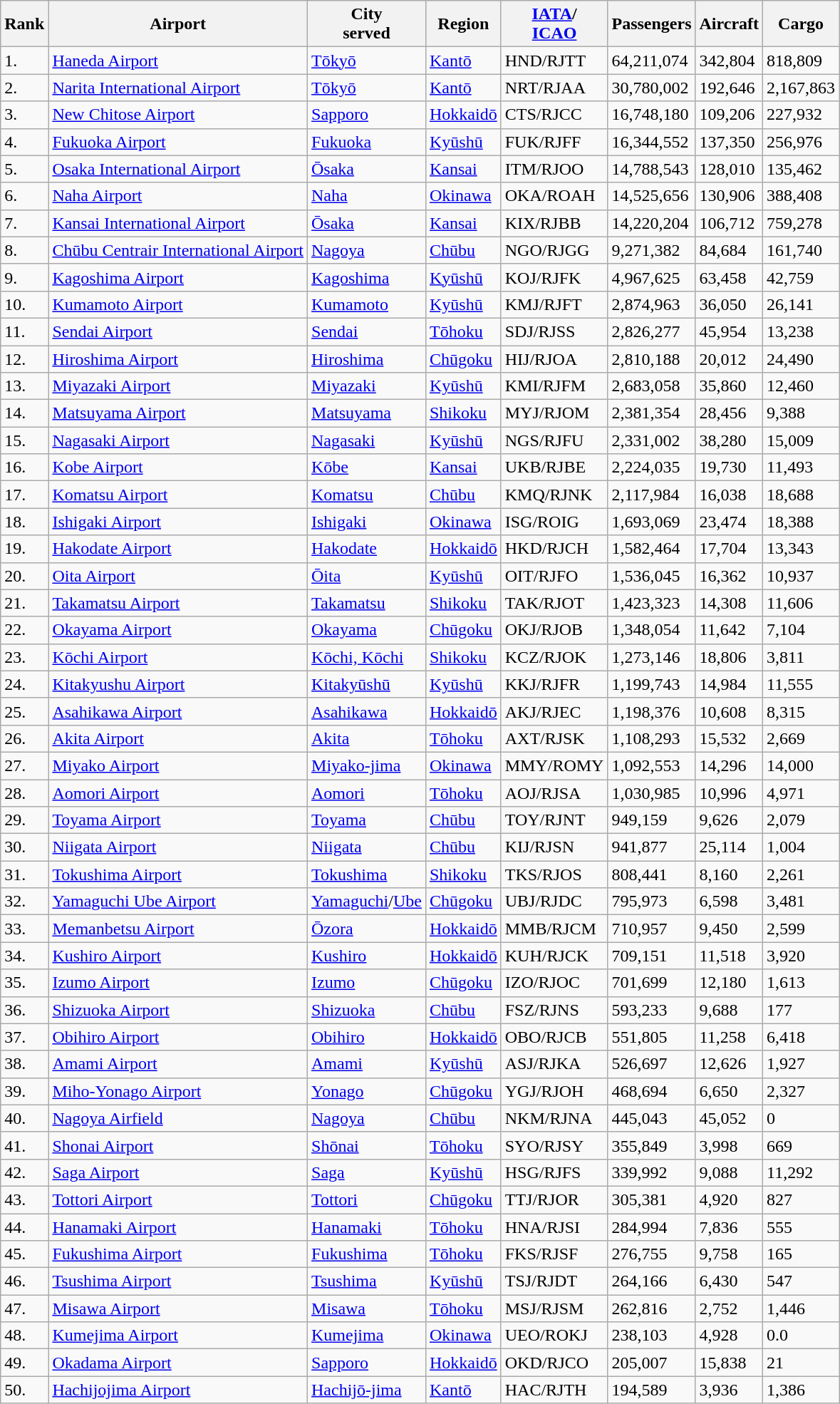<table class="wikitable sortable">
<tr>
<th>Rank</th>
<th>Airport</th>
<th>City<br>served</th>
<th>Region</th>
<th><a href='#'>IATA</a>/<br><a href='#'>ICAO</a></th>
<th>Passengers</th>
<th>Aircraft</th>
<th>Cargo</th>
</tr>
<tr>
<td>1.</td>
<td><a href='#'>Haneda Airport</a></td>
<td><a href='#'>Tōkyō</a></td>
<td><a href='#'>Kantō</a></td>
<td>HND/RJTT</td>
<td>64,211,074</td>
<td>342,804</td>
<td>818,809</td>
</tr>
<tr>
<td>2.</td>
<td><a href='#'>Narita International Airport</a></td>
<td><a href='#'>Tōkyō</a></td>
<td><a href='#'>Kantō</a></td>
<td>NRT/RJAA</td>
<td>30,780,002</td>
<td>192,646</td>
<td>2,167,863</td>
</tr>
<tr>
<td>3.</td>
<td><a href='#'>New Chitose Airport</a></td>
<td><a href='#'>Sapporo</a></td>
<td><a href='#'>Hokkaidō</a></td>
<td>CTS/RJCC</td>
<td>16,748,180</td>
<td>109,206</td>
<td>227,932</td>
</tr>
<tr>
<td>4.</td>
<td><a href='#'>Fukuoka Airport</a></td>
<td><a href='#'>Fukuoka</a></td>
<td><a href='#'>Kyūshū</a></td>
<td>FUK/RJFF</td>
<td>16,344,552</td>
<td>137,350</td>
<td>256,976</td>
</tr>
<tr>
<td>5.</td>
<td><a href='#'>Osaka International Airport</a></td>
<td><a href='#'>Ōsaka</a></td>
<td><a href='#'>Kansai</a></td>
<td>ITM/RJOO</td>
<td>14,788,543</td>
<td>128,010</td>
<td>135,462</td>
</tr>
<tr>
<td>6.</td>
<td><a href='#'>Naha Airport</a></td>
<td><a href='#'>Naha</a></td>
<td><a href='#'>Okinawa</a></td>
<td>OKA/ROAH</td>
<td>14,525,656</td>
<td>130,906</td>
<td>388,408</td>
</tr>
<tr>
<td>7.</td>
<td><a href='#'>Kansai International Airport</a></td>
<td><a href='#'>Ōsaka</a></td>
<td><a href='#'>Kansai</a></td>
<td>KIX/RJBB</td>
<td>14,220,204</td>
<td>106,712</td>
<td>759,278</td>
</tr>
<tr>
<td>8.</td>
<td><a href='#'>Chūbu Centrair International Airport</a></td>
<td><a href='#'>Nagoya</a></td>
<td><a href='#'>Chūbu</a></td>
<td>NGO/RJGG</td>
<td>9,271,382</td>
<td>84,684</td>
<td>161,740</td>
</tr>
<tr>
<td>9.</td>
<td><a href='#'>Kagoshima Airport</a></td>
<td><a href='#'>Kagoshima</a></td>
<td><a href='#'>Kyūshū</a></td>
<td>KOJ/RJFK</td>
<td>4,967,625</td>
<td>63,458</td>
<td>42,759</td>
</tr>
<tr>
<td>10.</td>
<td><a href='#'>Kumamoto Airport</a></td>
<td><a href='#'>Kumamoto</a></td>
<td><a href='#'>Kyūshū</a></td>
<td>KMJ/RJFT</td>
<td>2,874,963</td>
<td>36,050</td>
<td>26,141</td>
</tr>
<tr>
<td>11.</td>
<td><a href='#'>Sendai Airport</a></td>
<td><a href='#'>Sendai</a></td>
<td><a href='#'>Tōhoku</a></td>
<td>SDJ/RJSS</td>
<td>2,826,277</td>
<td>45,954</td>
<td>13,238</td>
</tr>
<tr>
<td>12.</td>
<td><a href='#'>Hiroshima Airport</a></td>
<td><a href='#'>Hiroshima</a></td>
<td><a href='#'>Chūgoku</a></td>
<td>HIJ/RJOA</td>
<td>2,810,188</td>
<td>20,012</td>
<td>24,490</td>
</tr>
<tr>
<td>13.</td>
<td><a href='#'>Miyazaki Airport</a></td>
<td><a href='#'>Miyazaki</a></td>
<td><a href='#'>Kyūshū</a></td>
<td>KMI/RJFM</td>
<td>2,683,058</td>
<td>35,860</td>
<td>12,460</td>
</tr>
<tr>
<td>14.</td>
<td><a href='#'>Matsuyama Airport</a></td>
<td><a href='#'>Matsuyama</a></td>
<td><a href='#'>Shikoku</a></td>
<td>MYJ/RJOM</td>
<td>2,381,354</td>
<td>28,456</td>
<td>9,388</td>
</tr>
<tr>
<td>15.</td>
<td><a href='#'>Nagasaki Airport</a></td>
<td><a href='#'>Nagasaki</a></td>
<td><a href='#'>Kyūshū</a></td>
<td>NGS/RJFU</td>
<td>2,331,002</td>
<td>38,280</td>
<td>15,009</td>
</tr>
<tr>
<td>16.</td>
<td><a href='#'>Kobe Airport</a></td>
<td><a href='#'>Kōbe</a></td>
<td><a href='#'>Kansai</a></td>
<td>UKB/RJBE</td>
<td>2,224,035</td>
<td>19,730</td>
<td>11,493</td>
</tr>
<tr>
<td>17.</td>
<td><a href='#'>Komatsu Airport</a></td>
<td><a href='#'>Komatsu</a></td>
<td><a href='#'>Chūbu</a></td>
<td>KMQ/RJNK</td>
<td>2,117,984</td>
<td>16,038</td>
<td>18,688</td>
</tr>
<tr>
<td>18.</td>
<td><a href='#'>Ishigaki Airport</a></td>
<td><a href='#'>Ishigaki</a></td>
<td><a href='#'>Okinawa</a></td>
<td>ISG/ROIG</td>
<td>1,693,069</td>
<td>23,474</td>
<td>18,388</td>
</tr>
<tr>
<td>19.</td>
<td><a href='#'>Hakodate Airport</a></td>
<td><a href='#'>Hakodate</a></td>
<td><a href='#'>Hokkaidō</a></td>
<td>HKD/RJCH</td>
<td>1,582,464</td>
<td>17,704</td>
<td>13,343</td>
</tr>
<tr>
<td>20.</td>
<td><a href='#'>Oita Airport</a></td>
<td><a href='#'>Ōita</a></td>
<td><a href='#'>Kyūshū</a></td>
<td>OIT/RJFO</td>
<td>1,536,045</td>
<td>16,362</td>
<td>10,937</td>
</tr>
<tr>
<td>21.</td>
<td><a href='#'>Takamatsu Airport</a></td>
<td><a href='#'>Takamatsu</a></td>
<td><a href='#'>Shikoku</a></td>
<td>TAK/RJOT</td>
<td>1,423,323</td>
<td>14,308</td>
<td>11,606</td>
</tr>
<tr>
<td>22.</td>
<td><a href='#'>Okayama Airport</a></td>
<td><a href='#'>Okayama</a></td>
<td><a href='#'>Chūgoku</a></td>
<td>OKJ/RJOB</td>
<td>1,348,054</td>
<td>11,642</td>
<td>7,104</td>
</tr>
<tr>
<td>23.</td>
<td><a href='#'>Kōchi Airport</a></td>
<td><a href='#'>Kōchi, Kōchi</a></td>
<td><a href='#'>Shikoku</a></td>
<td>KCZ/RJOK</td>
<td>1,273,146</td>
<td>18,806</td>
<td>3,811</td>
</tr>
<tr>
<td>24.</td>
<td><a href='#'>Kitakyushu Airport</a></td>
<td><a href='#'>Kitakyūshū</a></td>
<td><a href='#'>Kyūshū</a></td>
<td>KKJ/RJFR</td>
<td>1,199,743</td>
<td>14,984</td>
<td>11,555</td>
</tr>
<tr>
<td>25.</td>
<td><a href='#'>Asahikawa Airport</a></td>
<td><a href='#'>Asahikawa</a></td>
<td><a href='#'>Hokkaidō</a></td>
<td>AKJ/RJEC</td>
<td>1,198,376</td>
<td>10,608</td>
<td>8,315</td>
</tr>
<tr>
<td>26.</td>
<td><a href='#'>Akita Airport</a></td>
<td><a href='#'>Akita</a></td>
<td><a href='#'>Tōhoku</a></td>
<td>AXT/RJSK</td>
<td>1,108,293</td>
<td>15,532</td>
<td>2,669</td>
</tr>
<tr>
<td>27.</td>
<td><a href='#'>Miyako Airport</a></td>
<td><a href='#'>Miyako-jima</a></td>
<td><a href='#'>Okinawa</a></td>
<td>MMY/ROMY</td>
<td>1,092,553</td>
<td>14,296</td>
<td>14,000</td>
</tr>
<tr>
<td>28.</td>
<td><a href='#'>Aomori Airport</a></td>
<td><a href='#'>Aomori</a></td>
<td><a href='#'>Tōhoku</a></td>
<td>AOJ/RJSA</td>
<td>1,030,985</td>
<td>10,996</td>
<td>4,971</td>
</tr>
<tr>
<td>29.</td>
<td><a href='#'>Toyama Airport</a></td>
<td><a href='#'>Toyama</a></td>
<td><a href='#'>Chūbu</a></td>
<td>TOY/RJNT</td>
<td>949,159</td>
<td>9,626</td>
<td>2,079</td>
</tr>
<tr>
<td>30.</td>
<td><a href='#'>Niigata Airport</a></td>
<td><a href='#'>Niigata</a></td>
<td><a href='#'>Chūbu</a></td>
<td>KIJ/RJSN</td>
<td>941,877</td>
<td>25,114</td>
<td>1,004</td>
</tr>
<tr>
<td>31.</td>
<td><a href='#'>Tokushima Airport</a></td>
<td><a href='#'>Tokushima</a></td>
<td><a href='#'>Shikoku</a></td>
<td>TKS/RJOS</td>
<td>808,441</td>
<td>8,160</td>
<td>2,261</td>
</tr>
<tr>
<td>32.</td>
<td><a href='#'>Yamaguchi Ube Airport</a></td>
<td><a href='#'>Yamaguchi</a>/<a href='#'>Ube</a></td>
<td><a href='#'>Chūgoku</a></td>
<td>UBJ/RJDC</td>
<td>795,973</td>
<td>6,598</td>
<td>3,481</td>
</tr>
<tr>
<td>33.</td>
<td><a href='#'>Memanbetsu Airport</a></td>
<td><a href='#'>Ōzora</a></td>
<td><a href='#'>Hokkaidō</a></td>
<td>MMB/RJCM</td>
<td>710,957</td>
<td>9,450</td>
<td>2,599</td>
</tr>
<tr>
<td>34.</td>
<td><a href='#'>Kushiro Airport</a></td>
<td><a href='#'>Kushiro</a></td>
<td><a href='#'>Hokkaidō</a></td>
<td>KUH/RJCK</td>
<td>709,151</td>
<td>11,518</td>
<td>3,920</td>
</tr>
<tr>
<td>35.</td>
<td><a href='#'>Izumo Airport</a></td>
<td><a href='#'>Izumo</a></td>
<td><a href='#'>Chūgoku</a></td>
<td>IZO/RJOC</td>
<td>701,699</td>
<td>12,180</td>
<td>1,613</td>
</tr>
<tr>
<td>36.</td>
<td><a href='#'>Shizuoka Airport</a></td>
<td><a href='#'>Shizuoka</a></td>
<td><a href='#'>Chūbu</a></td>
<td>FSZ/RJNS</td>
<td>593,233</td>
<td>9,688</td>
<td>177</td>
</tr>
<tr>
<td>37.</td>
<td><a href='#'>Obihiro Airport</a></td>
<td><a href='#'>Obihiro</a></td>
<td><a href='#'>Hokkaidō</a></td>
<td>OBO/RJCB</td>
<td>551,805</td>
<td>11,258</td>
<td>6,418</td>
</tr>
<tr>
<td>38.</td>
<td><a href='#'>Amami Airport</a></td>
<td><a href='#'>Amami</a></td>
<td><a href='#'>Kyūshū</a></td>
<td>ASJ/RJKA</td>
<td>526,697</td>
<td>12,626</td>
<td>1,927</td>
</tr>
<tr>
<td>39.</td>
<td><a href='#'>Miho-Yonago Airport</a></td>
<td><a href='#'>Yonago</a></td>
<td><a href='#'>Chūgoku</a></td>
<td>YGJ/RJOH</td>
<td>468,694</td>
<td>6,650</td>
<td>2,327</td>
</tr>
<tr>
<td>40.</td>
<td><a href='#'>Nagoya Airfield</a></td>
<td><a href='#'>Nagoya</a></td>
<td><a href='#'>Chūbu</a></td>
<td>NKM/RJNA</td>
<td>445,043</td>
<td>45,052</td>
<td>0</td>
</tr>
<tr>
<td>41.</td>
<td><a href='#'>Shonai Airport</a></td>
<td><a href='#'>Shōnai</a></td>
<td><a href='#'>Tōhoku</a></td>
<td>SYO/RJSY</td>
<td>355,849</td>
<td>3,998</td>
<td>669</td>
</tr>
<tr>
<td>42.</td>
<td><a href='#'>Saga Airport</a></td>
<td><a href='#'>Saga</a></td>
<td><a href='#'>Kyūshū</a></td>
<td>HSG/RJFS</td>
<td>339,992</td>
<td>9,088</td>
<td>11,292</td>
</tr>
<tr>
<td>43.</td>
<td><a href='#'>Tottori Airport</a></td>
<td><a href='#'>Tottori</a></td>
<td><a href='#'>Chūgoku</a></td>
<td>TTJ/RJOR</td>
<td>305,381</td>
<td>4,920</td>
<td>827</td>
</tr>
<tr>
<td>44.</td>
<td><a href='#'>Hanamaki Airport</a></td>
<td><a href='#'>Hanamaki</a></td>
<td><a href='#'>Tōhoku</a></td>
<td>HNA/RJSI</td>
<td>284,994</td>
<td>7,836</td>
<td>555</td>
</tr>
<tr>
<td>45.</td>
<td><a href='#'>Fukushima Airport</a></td>
<td><a href='#'>Fukushima</a></td>
<td><a href='#'>Tōhoku</a></td>
<td>FKS/RJSF</td>
<td>276,755</td>
<td>9,758</td>
<td>165</td>
</tr>
<tr>
<td>46.</td>
<td><a href='#'>Tsushima Airport</a></td>
<td><a href='#'>Tsushima</a></td>
<td><a href='#'>Kyūshū</a></td>
<td>TSJ/RJDT</td>
<td>264,166</td>
<td>6,430</td>
<td>547</td>
</tr>
<tr>
<td>47.</td>
<td><a href='#'>Misawa Airport</a></td>
<td><a href='#'>Misawa</a></td>
<td><a href='#'>Tōhoku</a></td>
<td>MSJ/RJSM</td>
<td>262,816</td>
<td>2,752</td>
<td>1,446</td>
</tr>
<tr>
<td>48.</td>
<td><a href='#'>Kumejima Airport</a></td>
<td><a href='#'>Kumejima</a></td>
<td><a href='#'>Okinawa</a></td>
<td>UEO/ROKJ</td>
<td>238,103</td>
<td>4,928</td>
<td>0.0</td>
</tr>
<tr>
<td>49.</td>
<td><a href='#'>Okadama Airport</a></td>
<td><a href='#'>Sapporo</a></td>
<td><a href='#'>Hokkaidō</a></td>
<td>OKD/RJCO</td>
<td>205,007</td>
<td>15,838</td>
<td>21</td>
</tr>
<tr>
<td>50.</td>
<td><a href='#'>Hachijojima Airport</a></td>
<td><a href='#'>Hachijō-jima</a></td>
<td><a href='#'>Kantō</a></td>
<td>HAC/RJTH</td>
<td>194,589</td>
<td>3,936</td>
<td>1,386</td>
</tr>
</table>
